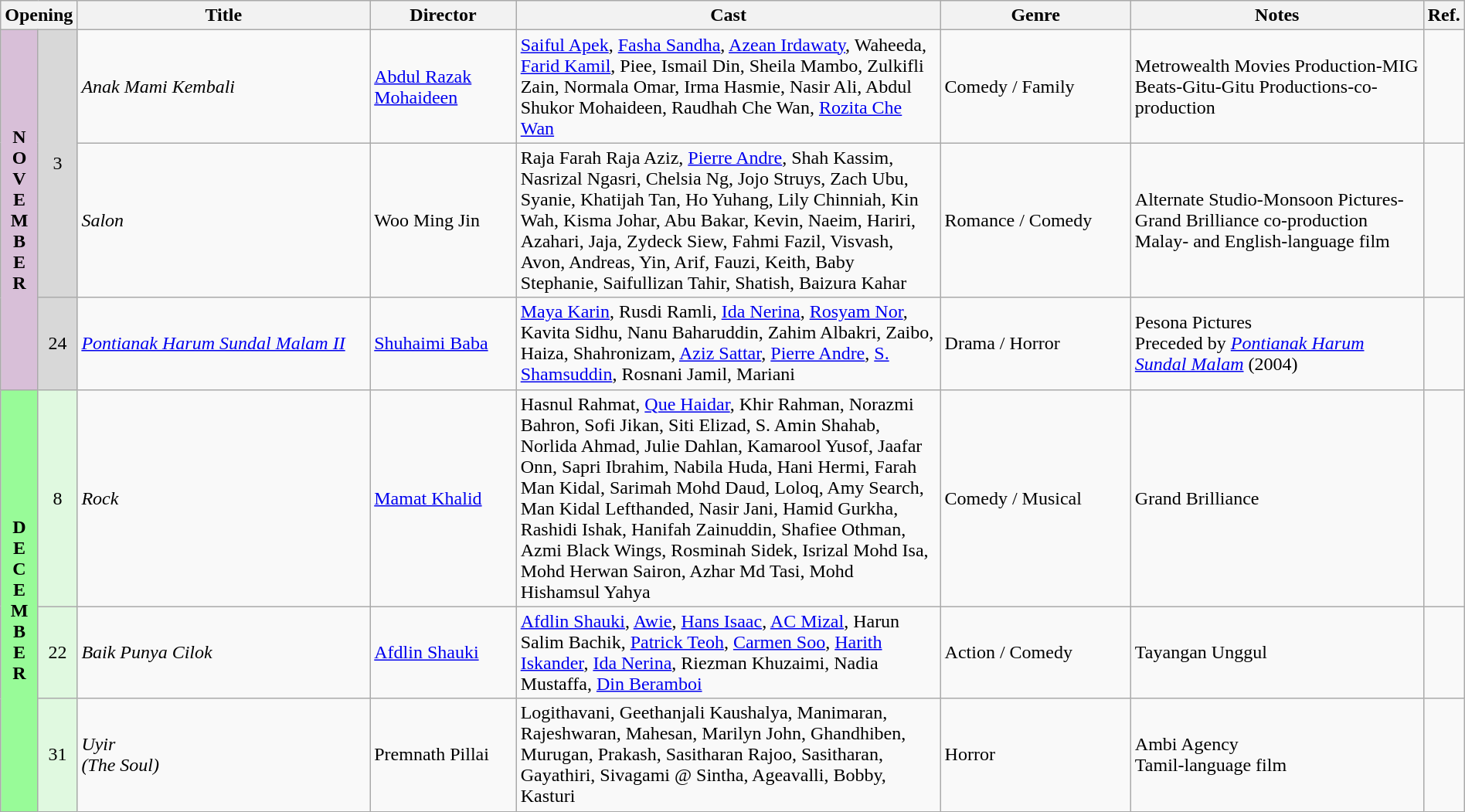<table class="wikitable" width="100%">
<tr>
<th colspan="2">Opening</th>
<th style="width:20%;">Title</th>
<th style="width:10%;">Director</th>
<th>Cast</th>
<th style="width:13%">Genre</th>
<th style="width:20%">Notes</th>
<th>Ref.</th>
</tr>
<tr>
<th rowspan=3 style="text-align:center; background:thistle;">N<br>O<br>V<br>E<br>M<br>B<br>E<br>R</th>
<td rowspan=2 style="text-align:center; background:#d8d8d8;">3</td>
<td><em>Anak Mami Kembali</em></td>
<td><a href='#'>Abdul Razak Mohaideen</a></td>
<td><a href='#'>Saiful Apek</a>, <a href='#'>Fasha Sandha</a>, <a href='#'>Azean Irdawaty</a>, Waheeda, <a href='#'>Farid Kamil</a>, Piee, Ismail Din, Sheila Mambo, Zulkifli Zain, Normala Omar, Irma Hasmie, Nasir Ali, Abdul Shukor Mohaideen, Raudhah Che Wan, <a href='#'>Rozita Che Wan</a></td>
<td>Comedy / Family</td>
<td>Metrowealth Movies Production-MIG Beats-Gitu-Gitu Productions-co-production</td>
<td></td>
</tr>
<tr>
<td><em>Salon</em></td>
<td>Woo Ming Jin</td>
<td>Raja Farah Raja Aziz, <a href='#'>Pierre Andre</a>, Shah Kassim, Nasrizal Ngasri, Chelsia Ng, Jojo Struys, Zach Ubu, Syanie, Khatijah Tan, Ho Yuhang, Lily Chinniah, Kin Wah, Kisma Johar, Abu Bakar, Kevin, Naeim, Hariri, Azahari, Jaja, Zydeck Siew, Fahmi Fazil, Visvash, Avon, Andreas, Yin, Arif, Fauzi, Keith, Baby Stephanie, Saifullizan Tahir, Shatish, Baizura Kahar</td>
<td>Romance / Comedy</td>
<td>Alternate Studio-Monsoon Pictures-Grand Brilliance co-production<br>Malay- and English-language film</td>
<td></td>
</tr>
<tr>
<td rowspan=1 style="text-align:center; background:#d8d8d8;">24</td>
<td><em><a href='#'>Pontianak Harum Sundal Malam II</a></em></td>
<td><a href='#'>Shuhaimi Baba</a></td>
<td><a href='#'>Maya Karin</a>, Rusdi Ramli, <a href='#'>Ida Nerina</a>, <a href='#'>Rosyam Nor</a>, Kavita Sidhu, Nanu Baharuddin, Zahim Albakri, Zaibo, Haiza, Shahronizam, <a href='#'>Aziz Sattar</a>, <a href='#'>Pierre Andre</a>, <a href='#'>S. Shamsuddin</a>, Rosnani Jamil, Mariani</td>
<td>Drama / Horror</td>
<td>Pesona Pictures<br>Preceded by <em><a href='#'>Pontianak Harum Sundal Malam</a></em> (2004)</td>
<td></td>
</tr>
<tr>
<th rowspan=3 style="text-align:center; background:#98fb98;">D<br>E<br>C<br>E<br>M<br>B<br>E<br>R</th>
<td rowspan=1 style="text-align:center; background:#e0f9e0;">8</td>
<td><em>Rock</em></td>
<td><a href='#'>Mamat Khalid</a></td>
<td>Hasnul Rahmat, <a href='#'>Que Haidar</a>, Khir Rahman, Norazmi Bahron, Sofi Jikan, Siti Elizad, S. Amin Shahab, Norlida Ahmad, Julie Dahlan, Kamarool Yusof, Jaafar Onn, Sapri Ibrahim, Nabila Huda, Hani Hermi, Farah Man Kidal, Sarimah Mohd Daud, Loloq, Amy Search, Man Kidal Lefthanded, Nasir Jani, Hamid Gurkha, Rashidi Ishak, Hanifah Zainuddin, Shafiee Othman, Azmi Black Wings, Rosminah Sidek, Isrizal Mohd Isa, Mohd Herwan Sairon, Azhar Md Tasi, Mohd Hishamsul Yahya</td>
<td>Comedy / Musical</td>
<td>Grand Brilliance</td>
<td></td>
</tr>
<tr>
<td rowspan=1 style="text-align:center; background:#e0f9e0;">22</td>
<td><em>Baik Punya Cilok</em></td>
<td><a href='#'>Afdlin Shauki</a></td>
<td><a href='#'>Afdlin Shauki</a>, <a href='#'>Awie</a>, <a href='#'>Hans Isaac</a>, <a href='#'>AC Mizal</a>, Harun Salim Bachik, <a href='#'>Patrick Teoh</a>, <a href='#'>Carmen Soo</a>, <a href='#'>Harith Iskander</a>, <a href='#'>Ida Nerina</a>, Riezman Khuzaimi, Nadia Mustaffa, <a href='#'>Din Beramboi</a></td>
<td>Action / Comedy</td>
<td>Tayangan Unggul</td>
<td></td>
</tr>
<tr>
<td rowspan=1 style="text-align:center; background:#e0f9e0;">31</td>
<td><em>Uyir<br>(The Soul)</em></td>
<td>Premnath Pillai</td>
<td>Logithavani, Geethanjali Kaushalya, Manimaran, Rajeshwaran, Mahesan, Marilyn John, Ghandhiben, Murugan, Prakash, Sasitharan Rajoo, Sasitharan, Gayathiri, Sivagami @ Sintha, Ageavalli, Bobby, Kasturi</td>
<td>Horror</td>
<td>Ambi Agency<br>Tamil-language film</td>
<td></td>
</tr>
</table>
